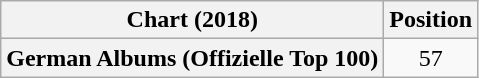<table class="wikitable sortable plainrowheaders" style="text-align:center">
<tr>
<th scope="col">Chart (2018)</th>
<th scope="col">Position</th>
</tr>
<tr>
<th scope="row">German Albums (Offizielle Top 100)</th>
<td>57</td>
</tr>
</table>
